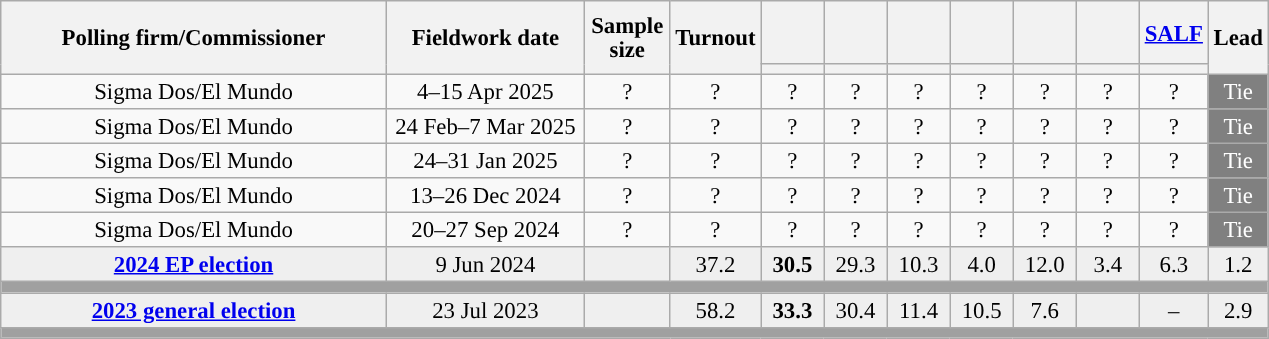<table class="wikitable collapsible collapsed" style="text-align:center; font-size:95%; line-height:16px;">
<tr style="height:42px;">
<th style="width:250px;" rowspan="2">Polling firm/Commissioner</th>
<th style="width:125px;" rowspan="2">Fieldwork date</th>
<th style="width:50px;" rowspan="2">Sample size</th>
<th style="width:45px;" rowspan="2">Turnout</th>
<th style="width:35px;"></th>
<th style="width:35px;"></th>
<th style="width:35px;"></th>
<th style="width:35px;"></th>
<th style="width:35px;"></th>
<th style="width:35px;"></th>
<th style="width:35px;"><a href='#'>SALF</a></th>
<th style="width:30px;" rowspan="2">Lead</th>
</tr>
<tr>
<th style="color:inherit;background:"></th>
<th style="color:inherit;background:"></th>
<th style="color:inherit;background:"></th>
<th style="color:inherit;background:"></th>
<th style="color:inherit;background:"></th>
<th style="color:inherit;background:"></th>
<th style="color:inherit;background:"></th>
</tr>
<tr>
<td>Sigma Dos/El Mundo</td>
<td>4–15 Apr 2025</td>
<td>?</td>
<td>?</td>
<td>?<br></td>
<td>?<br></td>
<td>?<br></td>
<td>?<br></td>
<td>?<br></td>
<td>?<br></td>
<td>?<br></td>
<td style="background:gray;color:white;">Tie</td>
</tr>
<tr>
<td>Sigma Dos/El Mundo</td>
<td>24 Feb–7 Mar 2025</td>
<td>?</td>
<td>?</td>
<td>?<br></td>
<td>?<br></td>
<td>?<br></td>
<td>?<br></td>
<td>?<br></td>
<td>?<br></td>
<td>?<br></td>
<td style="background:gray;color:white;">Tie</td>
</tr>
<tr>
<td>Sigma Dos/El Mundo</td>
<td>24–31 Jan 2025</td>
<td>?</td>
<td>?</td>
<td>?<br></td>
<td>?<br></td>
<td>?<br></td>
<td>?<br></td>
<td>?<br></td>
<td>?<br></td>
<td>?<br></td>
<td style="background:gray;color:white;">Tie</td>
</tr>
<tr>
<td>Sigma Dos/El Mundo</td>
<td>13–26 Dec 2024</td>
<td>?</td>
<td>?</td>
<td>?<br></td>
<td>?<br></td>
<td>?<br></td>
<td>?<br></td>
<td>?<br></td>
<td>?<br></td>
<td>?<br></td>
<td style="background:gray;color:white;">Tie</td>
</tr>
<tr>
<td>Sigma Dos/El Mundo</td>
<td>20–27 Sep 2024</td>
<td>?</td>
<td>?</td>
<td>?<br></td>
<td>?<br></td>
<td>?<br></td>
<td>?<br></td>
<td>?<br></td>
<td>?<br></td>
<td>?<br></td>
<td style="background:gray;color:white;">Tie</td>
</tr>
<tr style="background:#EFEFEF;">
<td><strong><a href='#'>2024 EP election</a></strong></td>
<td>9 Jun 2024</td>
<td></td>
<td>37.2</td>
<td><strong>30.5</strong><br></td>
<td>29.3<br></td>
<td>10.3<br></td>
<td>4.0<br></td>
<td>12.0<br></td>
<td>3.4<br></td>
<td>6.3<br></td>
<td style="background:">1.2</td>
</tr>
<tr>
<td colspan="12" style="background:#A0A0A0"></td>
</tr>
<tr style="background:#EFEFEF;">
<td><strong><a href='#'>2023 general election</a></strong></td>
<td>23 Jul 2023</td>
<td></td>
<td>58.2</td>
<td><strong>33.3</strong><br></td>
<td>30.4<br></td>
<td>11.4<br></td>
<td>10.5<br></td>
<td>7.6<br></td>
<td></td>
<td>–</td>
<td style="background:">2.9</td>
</tr>
<tr>
<td colspan="12" style="background:#A0A0A0"></td>
</tr>
</table>
